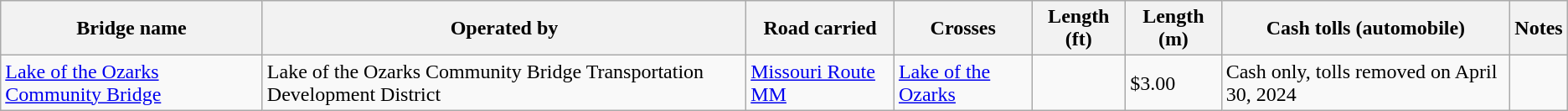<table class=wikitable>
<tr>
<th scope=col>Bridge name</th>
<th scope=col>Operated by</th>
<th scope=col>Road carried</th>
<th scope=col>Crosses</th>
<th scope=col>Length (ft)</th>
<th scope=col>Length (m)</th>
<th scope=col>Cash tolls (automobile)</th>
<th scope=col>Notes</th>
</tr>
<tr>
<td><a href='#'>Lake of the Ozarks Community Bridge</a></td>
<td>Lake of the Ozarks Community Bridge Transportation Development District</td>
<td><a href='#'>Missouri Route MM</a></td>
<td><a href='#'>Lake of the Ozarks</a></td>
<td></td>
<td>$3.00</td>
<td>Cash only, tolls removed on April 30, 2024</td>
</tr>
</table>
